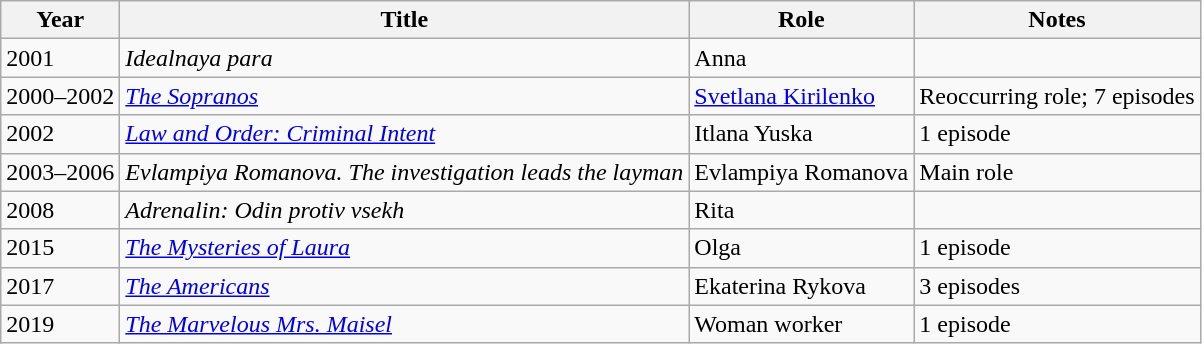<table class="wikitable sortable">
<tr>
<th>Year</th>
<th>Title</th>
<th>Role</th>
<th>Notes</th>
</tr>
<tr>
<td>2001</td>
<td><em>Idealnaya para</em></td>
<td>Anna</td>
<td></td>
</tr>
<tr>
<td>2000–2002</td>
<td><em><a href='#'>The Sopranos</a></em></td>
<td><a href='#'>Svetlana Kirilenko</a></td>
<td>Reoccurring role; 7 episodes</td>
</tr>
<tr>
<td>2002</td>
<td><em><a href='#'>Law and Order: Criminal Intent</a></em></td>
<td>Itlana Yuska</td>
<td>1 episode</td>
</tr>
<tr>
<td>2003–2006</td>
<td><em>Evlampiya Romanova. The investigation leads the layman</em></td>
<td>Evlampiya Romanova</td>
<td>Main role</td>
</tr>
<tr>
<td>2008</td>
<td><em>Adrenalin: Odin protiv vsekh</em></td>
<td>Rita</td>
<td></td>
</tr>
<tr>
<td>2015</td>
<td><em><a href='#'>The Mysteries of Laura</a></em></td>
<td>Olga</td>
<td>1 episode</td>
</tr>
<tr>
<td>2017</td>
<td><em><a href='#'>The Americans</a></em></td>
<td>Ekaterina Rykova</td>
<td>3 episodes</td>
</tr>
<tr>
<td>2019</td>
<td><em><a href='#'>The Marvelous Mrs. Maisel</a></em></td>
<td>Woman worker</td>
<td>1 episode</td>
</tr>
</table>
